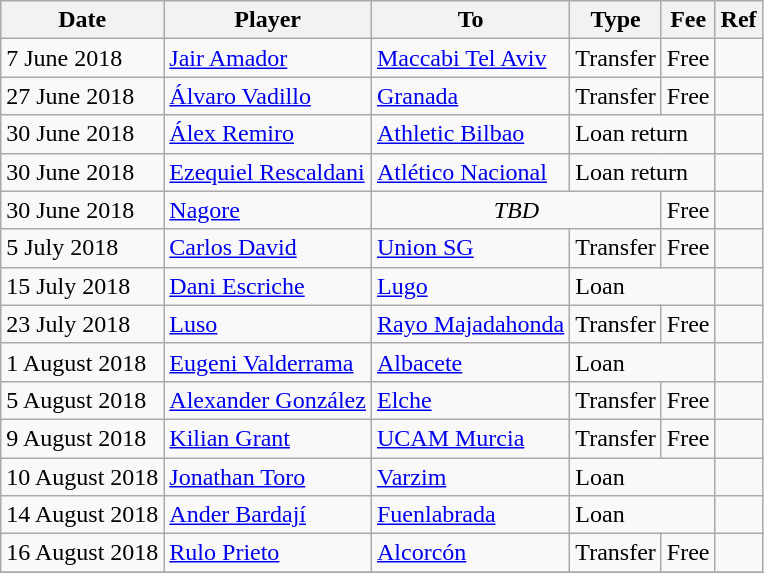<table class="wikitable">
<tr>
<th>Date</th>
<th>Player</th>
<th>To</th>
<th>Type</th>
<th>Fee</th>
<th>Ref</th>
</tr>
<tr>
<td>7 June 2018</td>
<td> <a href='#'>Jair Amador</a></td>
<td> <a href='#'>Maccabi Tel Aviv</a></td>
<td>Transfer</td>
<td>Free</td>
<td></td>
</tr>
<tr>
<td>27 June 2018</td>
<td> <a href='#'>Álvaro Vadillo</a></td>
<td> <a href='#'>Granada</a></td>
<td>Transfer</td>
<td>Free</td>
<td></td>
</tr>
<tr>
<td>30 June 2018</td>
<td> <a href='#'>Álex Remiro</a></td>
<td> <a href='#'>Athletic Bilbao</a></td>
<td colspan=2>Loan return</td>
<td></td>
</tr>
<tr>
<td>30 June 2018</td>
<td> <a href='#'>Ezequiel Rescaldani</a></td>
<td> <a href='#'>Atlético Nacional</a></td>
<td colspan=2>Loan return</td>
<td></td>
</tr>
<tr>
<td>30 June 2018</td>
<td> <a href='#'>Nagore</a></td>
<td colspan=2 align=center><em>TBD</em></td>
<td>Free</td>
<td></td>
</tr>
<tr>
<td>5 July 2018</td>
<td> <a href='#'>Carlos David</a></td>
<td> <a href='#'>Union SG</a></td>
<td>Transfer</td>
<td>Free</td>
<td></td>
</tr>
<tr>
<td>15 July 2018</td>
<td> <a href='#'>Dani Escriche</a></td>
<td> <a href='#'>Lugo</a></td>
<td colspan=2>Loan</td>
<td></td>
</tr>
<tr>
<td>23 July 2018</td>
<td> <a href='#'>Luso</a></td>
<td> <a href='#'>Rayo Majadahonda</a></td>
<td>Transfer</td>
<td>Free</td>
<td></td>
</tr>
<tr>
<td>1 August 2018</td>
<td> <a href='#'>Eugeni Valderrama</a></td>
<td> <a href='#'>Albacete</a></td>
<td colspan=2>Loan</td>
<td></td>
</tr>
<tr>
<td>5 August 2018</td>
<td> <a href='#'>Alexander González</a></td>
<td> <a href='#'>Elche</a></td>
<td>Transfer</td>
<td>Free</td>
<td></td>
</tr>
<tr>
<td>9 August 2018</td>
<td> <a href='#'>Kilian Grant</a></td>
<td> <a href='#'>UCAM Murcia</a></td>
<td>Transfer</td>
<td>Free</td>
<td></td>
</tr>
<tr>
<td>10 August 2018</td>
<td> <a href='#'>Jonathan Toro</a></td>
<td> <a href='#'>Varzim</a></td>
<td colspan=2>Loan</td>
<td></td>
</tr>
<tr>
<td>14 August 2018</td>
<td> <a href='#'>Ander Bardají</a></td>
<td> <a href='#'>Fuenlabrada</a></td>
<td colspan=2>Loan</td>
<td></td>
</tr>
<tr>
<td>16 August 2018</td>
<td> <a href='#'>Rulo Prieto</a></td>
<td> <a href='#'>Alcorcón</a></td>
<td>Transfer</td>
<td>Free</td>
<td></td>
</tr>
<tr>
</tr>
</table>
